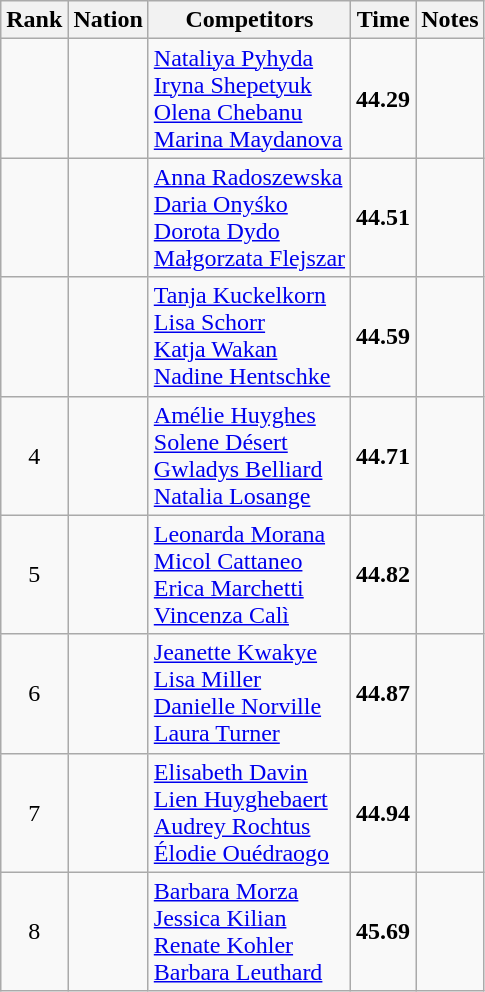<table class="wikitable sortable" style="text-align:center">
<tr>
<th>Rank</th>
<th>Nation</th>
<th>Competitors</th>
<th>Time</th>
<th>Notes</th>
</tr>
<tr>
<td></td>
<td align=left></td>
<td align=left><a href='#'>Nataliya Pyhyda</a><br><a href='#'>Iryna Shepetyuk</a><br><a href='#'>Olena Chebanu</a><br><a href='#'>Marina Maydanova</a></td>
<td><strong>44.29</strong></td>
<td></td>
</tr>
<tr>
<td></td>
<td align=left></td>
<td align=left><a href='#'>Anna Radoszewska</a><br><a href='#'>Daria Onyśko</a><br><a href='#'>Dorota Dydo</a><br><a href='#'>Małgorzata Flejszar</a></td>
<td><strong>44.51</strong></td>
<td></td>
</tr>
<tr>
<td></td>
<td align=left></td>
<td align=left><a href='#'>Tanja Kuckelkorn</a><br><a href='#'>Lisa Schorr</a><br><a href='#'>Katja Wakan</a><br><a href='#'>Nadine Hentschke</a></td>
<td><strong>44.59</strong></td>
<td></td>
</tr>
<tr>
<td>4</td>
<td align=left></td>
<td align=left><a href='#'>Amélie Huyghes</a><br><a href='#'>Solene Désert</a><br><a href='#'>Gwladys Belliard</a><br><a href='#'>Natalia Losange</a></td>
<td><strong>44.71</strong></td>
<td></td>
</tr>
<tr>
<td>5</td>
<td align=left></td>
<td align=left><a href='#'>Leonarda Morana</a><br><a href='#'>Micol Cattaneo</a><br><a href='#'>Erica Marchetti</a><br><a href='#'>Vincenza Calì</a></td>
<td><strong>44.82</strong></td>
<td></td>
</tr>
<tr>
<td>6</td>
<td align=left></td>
<td align=left><a href='#'>Jeanette Kwakye</a><br><a href='#'>Lisa Miller</a><br><a href='#'>Danielle Norville</a><br><a href='#'>Laura Turner</a></td>
<td><strong>44.87</strong></td>
<td></td>
</tr>
<tr>
<td>7</td>
<td align=left></td>
<td align=left><a href='#'>Elisabeth Davin</a><br><a href='#'>Lien Huyghebaert</a><br><a href='#'>Audrey Rochtus</a><br><a href='#'>Élodie Ouédraogo</a></td>
<td><strong>44.94</strong></td>
<td></td>
</tr>
<tr>
<td>8</td>
<td align=left></td>
<td align=left><a href='#'>Barbara Morza</a><br><a href='#'>Jessica Kilian</a><br><a href='#'>Renate Kohler</a><br><a href='#'>Barbara Leuthard</a></td>
<td><strong>45.69</strong></td>
<td></td>
</tr>
</table>
